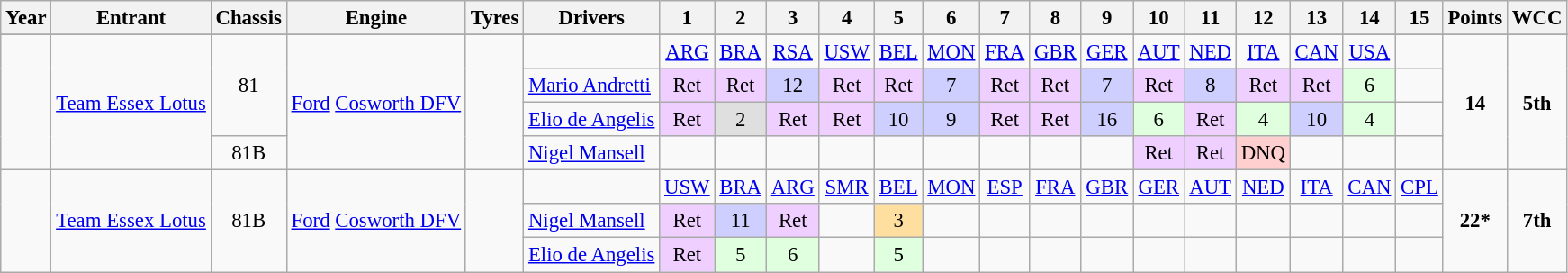<table class="wikitable" style="text-align:center; font-size:95%">
<tr>
<th>Year</th>
<th>Entrant</th>
<th>Chassis</th>
<th>Engine</th>
<th>Tyres</th>
<th>Drivers</th>
<th>1</th>
<th>2</th>
<th>3</th>
<th>4</th>
<th>5</th>
<th>6</th>
<th>7</th>
<th>8</th>
<th>9</th>
<th>10</th>
<th>11</th>
<th>12</th>
<th>13</th>
<th>14</th>
<th>15</th>
<th>Points</th>
<th>WCC</th>
</tr>
<tr>
</tr>
<tr>
<td rowspan="4"></td>
<td rowspan="4"><a href='#'>Team Essex Lotus</a></td>
<td rowspan="3">81</td>
<td rowspan="4"><a href='#'>Ford</a> <a href='#'>Cosworth DFV</a></td>
<td rowspan="4"></td>
<td></td>
<td><a href='#'>ARG</a></td>
<td><a href='#'>BRA</a></td>
<td><a href='#'>RSA</a></td>
<td><a href='#'>USW</a></td>
<td><a href='#'>BEL</a></td>
<td><a href='#'>MON</a></td>
<td><a href='#'>FRA</a></td>
<td><a href='#'>GBR</a></td>
<td><a href='#'>GER</a></td>
<td><a href='#'>AUT</a></td>
<td><a href='#'>NED</a></td>
<td><a href='#'>ITA</a></td>
<td><a href='#'>CAN</a></td>
<td><a href='#'>USA</a></td>
<td></td>
<td rowspan="4"><strong>14</strong></td>
<td rowspan="4"><strong>5th</strong></td>
</tr>
<tr>
<td align="left"><a href='#'>Mario Andretti</a></td>
<td style="background:#EFCFFF;">Ret</td>
<td style="background:#EFCFFF;">Ret</td>
<td style="background:#CFCFFF;">12</td>
<td style="background:#EFCFFF;">Ret</td>
<td style="background:#EFCFFF;">Ret</td>
<td style="background:#CFCFFF;">7</td>
<td style="background:#EFCFFF;">Ret</td>
<td style="background:#EFCFFF;">Ret</td>
<td style="background:#CFCFFF;">7</td>
<td style="background:#EFCFFF;">Ret</td>
<td style="background:#CFCFFF;">8</td>
<td style="background:#EFCFFF;">Ret</td>
<td style="background:#EFCFFF;">Ret</td>
<td style="background:#DFFFDF;">6</td>
<td></td>
</tr>
<tr>
<td align="left"><a href='#'>Elio de Angelis</a></td>
<td style="background:#EFCFFF;">Ret</td>
<td style="background:#DFDFDF;">2</td>
<td style="background:#EFCFFF;">Ret</td>
<td style="background:#EFCFFF;">Ret</td>
<td style="background:#CFCFFF;">10</td>
<td style="background:#CFCFFF;">9</td>
<td style="background:#EFCFFF;">Ret</td>
<td style="background:#EFCFFF;">Ret</td>
<td style="background:#CFCFFF;">16</td>
<td style="background:#DFFFDF;">6</td>
<td style="background:#EFCFFF;">Ret</td>
<td style="background:#DFFFDF;">4</td>
<td style="background:#CFCFFF;">10</td>
<td style="background:#DFFFDF;">4</td>
<td></td>
</tr>
<tr>
<td>81B</td>
<td align="left"><a href='#'>Nigel Mansell</a></td>
<td></td>
<td></td>
<td></td>
<td></td>
<td></td>
<td></td>
<td></td>
<td></td>
<td></td>
<td style="background:#EFCFFF;">Ret</td>
<td style="background:#EFCFFF;">Ret</td>
<td style="background:#ffcfcf;">DNQ</td>
<td></td>
<td></td>
<td></td>
</tr>
<tr>
<td rowspan="3"></td>
<td rowspan="3"><a href='#'>Team Essex Lotus</a></td>
<td rowspan="3">81B</td>
<td rowspan="3"><a href='#'>Ford</a> <a href='#'>Cosworth DFV</a></td>
<td rowspan="3"></td>
<td></td>
<td><a href='#'>USW</a></td>
<td><a href='#'>BRA</a></td>
<td><a href='#'>ARG</a></td>
<td><a href='#'>SMR</a></td>
<td><a href='#'>BEL</a></td>
<td><a href='#'>MON</a></td>
<td><a href='#'>ESP</a></td>
<td><a href='#'>FRA</a></td>
<td><a href='#'>GBR</a></td>
<td><a href='#'>GER</a></td>
<td><a href='#'>AUT</a></td>
<td><a href='#'>NED</a></td>
<td><a href='#'>ITA</a></td>
<td><a href='#'>CAN</a></td>
<td><a href='#'>CPL</a></td>
<td rowspan="3"><strong>22*</strong></td>
<td rowspan="3"><strong>7th</strong></td>
</tr>
<tr>
<td align="left"><a href='#'>Nigel Mansell</a></td>
<td style="background:#EFCFFF;">Ret</td>
<td style="background:#cfcfff;">11</td>
<td style="background:#EFCFFF;">Ret</td>
<td></td>
<td style="background:#ffdf9f;">3</td>
<td></td>
<td></td>
<td></td>
<td></td>
<td></td>
<td></td>
<td></td>
<td></td>
<td></td>
<td></td>
</tr>
<tr>
<td align="left"><a href='#'>Elio de Angelis</a></td>
<td style="background:#EFCFFF;">Ret</td>
<td style="background:#DFFFDF;">5</td>
<td style="background:#DFFFDF;">6</td>
<td></td>
<td style="background:#DFFFDF;">5</td>
<td></td>
<td></td>
<td></td>
<td></td>
<td></td>
<td></td>
<td></td>
<td></td>
<td></td>
<td></td>
</tr>
</table>
